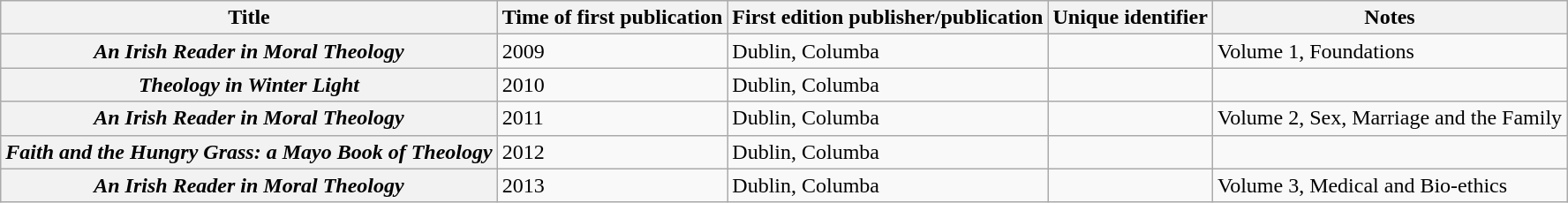<table class="wikitable sortable plainrowheaders" style="margin-right: 0;">
<tr>
<th scope="col" class="unsortable">Title</th>
<th scope="col">Time of first publication</th>
<th scope="col" class="unsortable">First edition publisher/publication</th>
<th scope="col" class="unsortable">Unique identifier</th>
<th scope="col" class="unsortable">Notes</th>
</tr>
<tr>
<th scope="row"><em>An Irish Reader in Moral Theology</em></th>
<td>2009</td>
<td>Dublin, Columba</td>
<td></td>
<td>Volume 1, Foundations</td>
</tr>
<tr>
<th scope="row"><em>Theology in Winter Light</em></th>
<td>2010</td>
<td>Dublin, Columba</td>
<td></td>
<td></td>
</tr>
<tr>
<th scope="row"><em>An Irish Reader in Moral Theology</em></th>
<td>2011</td>
<td>Dublin, Columba</td>
<td></td>
<td>Volume 2, Sex, Marriage and the Family</td>
</tr>
<tr>
<th scope="row"><em>Faith and the Hungry Grass: a Mayo Book of Theology</em></th>
<td>2012</td>
<td>Dublin, Columba</td>
<td></td>
<td></td>
</tr>
<tr>
<th scope="row"><em>An Irish Reader in Moral Theology</em></th>
<td>2013</td>
<td>Dublin, Columba</td>
<td></td>
<td>Volume 3, Medical and Bio-ethics</td>
</tr>
</table>
